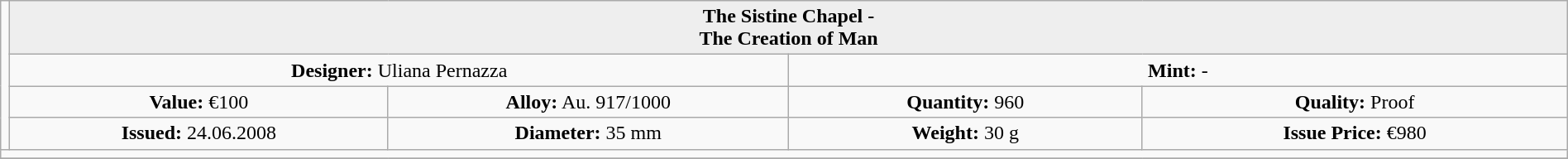<table class="wikitable" width=100%>
<tr>
<td rowspan=4 width="330px" nowrap align=center></td>
<th colspan="4" align=center style="background:#eeeeee;">The Sistine Chapel -<br>The Creation of Man</th>
</tr>
<tr>
<td colspan="2" width="50%" align=center><strong>Designer:</strong> Uliana Pernazza</td>
<td colspan="2" width="50%" align=center><strong>Mint:</strong> -</td>
</tr>
<tr>
<td align=center><strong>Value:</strong> €100</td>
<td align=center><strong>Alloy:</strong> Au. 917/1000</td>
<td align=center><strong>Quantity:</strong> 960</td>
<td align=center><strong>Quality:</strong> Proof</td>
</tr>
<tr>
<td align=center><strong>Issued:</strong> 24.06.2008</td>
<td align=center><strong>Diameter:</strong> 35 mm</td>
<td align=center><strong>Weight:</strong> 30 g</td>
<td align=center><strong>Issue Price:</strong> €980</td>
</tr>
<tr>
<td colspan="5" align=left></td>
</tr>
<tr>
</tr>
</table>
